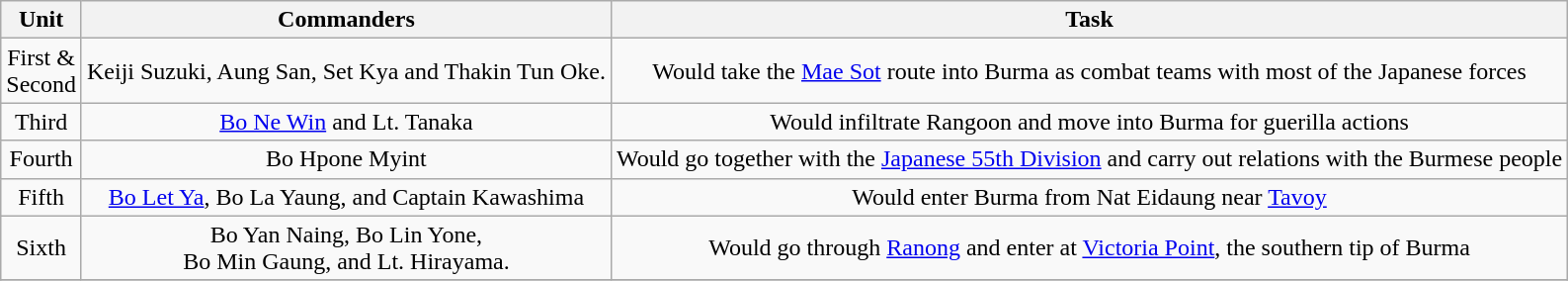<table class="wikitable" style="text-align:center;">
<tr>
<th>Unit</th>
<th>Commanders</th>
<th>Task</th>
</tr>
<tr>
<td>First &<br>Second</td>
<td>Keiji Suzuki, Aung San, Set Kya and Thakin Tun Oke.</td>
<td>Would take the <a href='#'>Mae Sot</a> route into Burma as combat teams with most of the Japanese forces</td>
</tr>
<tr>
<td>Third</td>
<td><a href='#'>Bo Ne Win</a> and Lt. Tanaka</td>
<td>Would infiltrate Rangoon and move into Burma for guerilla actions</td>
</tr>
<tr>
<td>Fourth</td>
<td>Bo Hpone Myint</td>
<td>Would go together with the <a href='#'>Japanese 55th Division</a> and carry out relations with the Burmese people</td>
</tr>
<tr>
<td>Fifth</td>
<td><a href='#'>Bo Let Ya</a>, Bo La Yaung, and Captain Kawashima</td>
<td>Would enter Burma from Nat Eidaung near <a href='#'>Tavoy</a></td>
</tr>
<tr>
<td>Sixth</td>
<td>Bo Yan Naing, Bo Lin Yone,<br> Bo Min Gaung, and Lt. Hirayama.</td>
<td>Would go through <a href='#'>Ranong</a> and enter at <a href='#'>Victoria Point</a>, the southern tip of Burma</td>
</tr>
<tr>
</tr>
</table>
